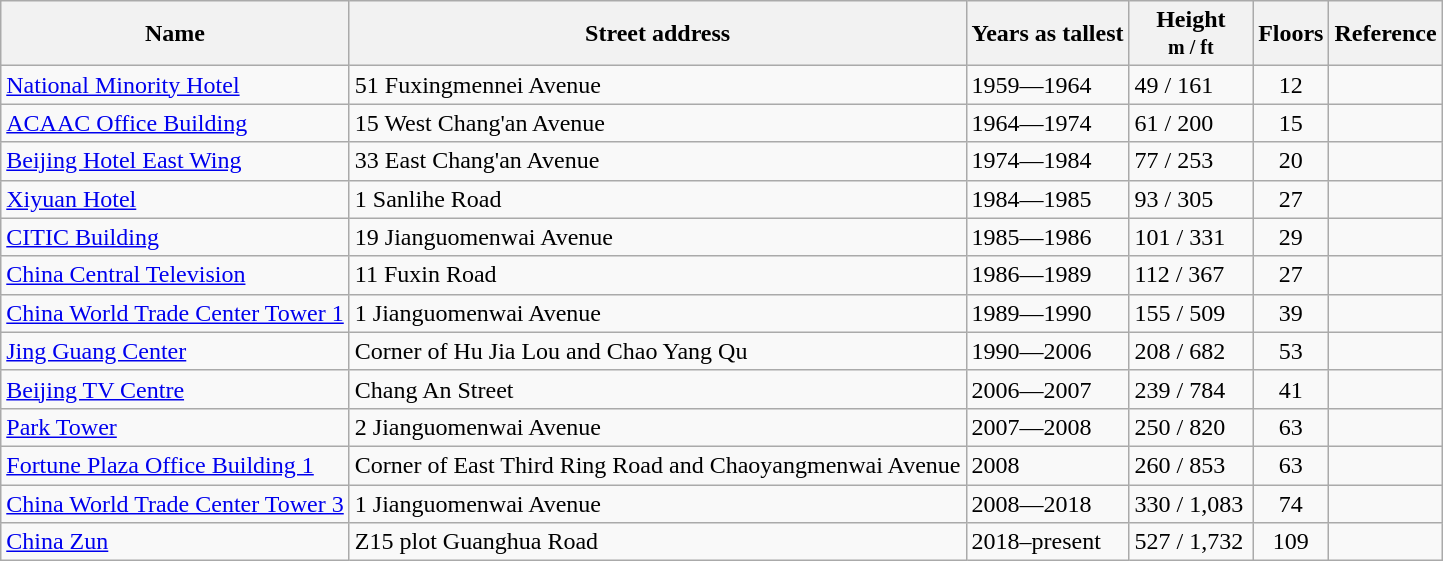<table class="wikitable sortable">
<tr>
<th>Name</th>
<th>Street address</th>
<th>Years as tallest</th>
<th width="75px">Height<br><small>m / ft</small></th>
<th>Floors</th>
<th class="unsortable">Reference</th>
</tr>
<tr>
<td><a href='#'>National Minority Hotel</a></td>
<td>51 Fuxingmennei Avenue</td>
<td>1959—1964</td>
<td>49 / 161</td>
<td align="center">12</td>
<td></td>
</tr>
<tr>
<td><a href='#'>ACAAC Office Building</a></td>
<td>15 West Chang'an Avenue</td>
<td>1964—1974</td>
<td>61 / 200</td>
<td align="center">15</td>
<td></td>
</tr>
<tr>
<td><a href='#'>Beijing Hotel East Wing</a></td>
<td>33 East Chang'an Avenue</td>
<td>1974—1984</td>
<td>77 / 253</td>
<td align="center">20</td>
<td></td>
</tr>
<tr>
<td><a href='#'>Xiyuan Hotel</a></td>
<td>1 Sanlihe Road</td>
<td>1984—1985</td>
<td>93 / 305</td>
<td align="center">27</td>
<td></td>
</tr>
<tr>
<td><a href='#'>CITIC Building</a></td>
<td>19 Jianguomenwai Avenue</td>
<td>1985—1986</td>
<td>101 / 331</td>
<td align="center">29</td>
<td></td>
</tr>
<tr>
<td><a href='#'>China Central Television</a></td>
<td>11 Fuxin Road</td>
<td>1986—1989</td>
<td>112 / 367</td>
<td align="center">27</td>
<td></td>
</tr>
<tr>
<td><a href='#'>China World Trade Center Tower 1</a></td>
<td>1 Jianguomenwai Avenue</td>
<td>1989—1990</td>
<td>155 / 509</td>
<td align="center">39</td>
<td></td>
</tr>
<tr>
<td><a href='#'>Jing Guang Center</a></td>
<td>Corner of Hu Jia Lou and Chao Yang Qu</td>
<td>1990—2006</td>
<td>208 / 682</td>
<td align="center">53</td>
<td></td>
</tr>
<tr>
<td><a href='#'>Beijing TV Centre</a></td>
<td>Chang An Street</td>
<td>2006—2007</td>
<td>239 / 784</td>
<td align="center">41</td>
<td></td>
</tr>
<tr>
<td><a href='#'>Park Tower</a></td>
<td>2 Jianguomenwai Avenue</td>
<td>2007—2008</td>
<td>250 / 820</td>
<td align="center">63</td>
<td></td>
</tr>
<tr>
<td><a href='#'>Fortune Plaza Office Building 1</a></td>
<td>Corner of East Third Ring Road and Chaoyangmenwai Avenue</td>
<td>2008</td>
<td>260 / 853</td>
<td align="center">63</td>
<td></td>
</tr>
<tr>
<td><a href='#'>China World Trade Center Tower 3</a></td>
<td>1 Jianguomenwai Avenue</td>
<td>2008—2018</td>
<td>330 / 1,083</td>
<td align="center">74</td>
<td></td>
</tr>
<tr>
<td><a href='#'>China Zun</a></td>
<td>Z15 plot Guanghua Road</td>
<td>2018–present</td>
<td>527 / 1,732</td>
<td align="center">109</td>
<td></td>
</tr>
</table>
